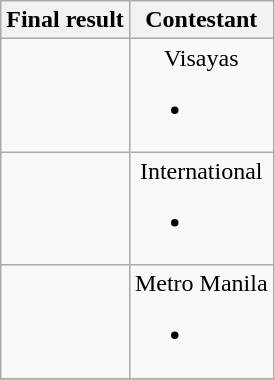<table class="wikitable" style="text-align:center;">
<tr>
<th>Final result</th>
<th>Contestant</th>
</tr>
<tr>
<td></td>
<td>Visayas<br><ul><li></li></ul></td>
</tr>
<tr>
<td></td>
<td>International<br><ul><li></li></ul></td>
</tr>
<tr>
<td></td>
<td>Metro Manila<br><ul><li></li></ul></td>
</tr>
<tr>
</tr>
</table>
